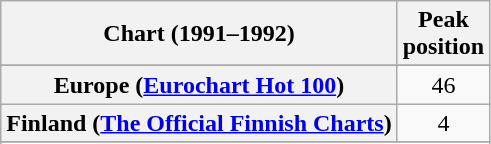<table class="wikitable sortable plainrowheaders" style="text-align:center">
<tr>
<th>Chart (1991–1992)</th>
<th>Peak<br>position</th>
</tr>
<tr>
</tr>
<tr>
<th scope="row">Europe (<a href='#'>Eurochart Hot 100</a>)</th>
<td>46</td>
</tr>
<tr>
<th scope="row">Finland (<a href='#'>The Official Finnish Charts</a>)</th>
<td>4</td>
</tr>
<tr>
</tr>
<tr>
</tr>
<tr>
</tr>
<tr>
</tr>
<tr>
</tr>
<tr>
</tr>
<tr>
</tr>
<tr>
</tr>
<tr>
</tr>
<tr>
</tr>
</table>
